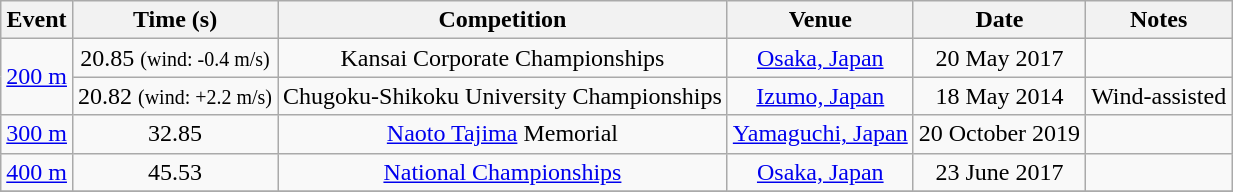<table class="wikitable" style=text-align:center>
<tr>
<th>Event</th>
<th>Time (s)</th>
<th>Competition</th>
<th>Venue</th>
<th>Date</th>
<th>Notes</th>
</tr>
<tr>
<td rowspan=2><a href='#'>200&nbsp;m</a></td>
<td>20.85 <small>(wind: -0.4 m/s)</small></td>
<td>Kansai Corporate Championships</td>
<td><a href='#'>Osaka, Japan</a></td>
<td>20 May 2017</td>
<td></td>
</tr>
<tr>
<td>20.82 <small>(wind: +2.2 m/s)</small></td>
<td>Chugoku-Shikoku University Championships</td>
<td><a href='#'>Izumo, Japan</a></td>
<td>18 May 2014</td>
<td>Wind-assisted</td>
</tr>
<tr>
<td><a href='#'>300&nbsp;m</a></td>
<td>32.85</td>
<td><a href='#'>Naoto Tajima</a> Memorial</td>
<td><a href='#'>Yamaguchi, Japan</a></td>
<td>20 October 2019</td>
<td></td>
</tr>
<tr>
<td><a href='#'>400&nbsp;m</a></td>
<td>45.53</td>
<td><a href='#'>National Championships</a></td>
<td><a href='#'>Osaka, Japan</a></td>
<td>23 June 2017</td>
<td></td>
</tr>
<tr>
</tr>
</table>
